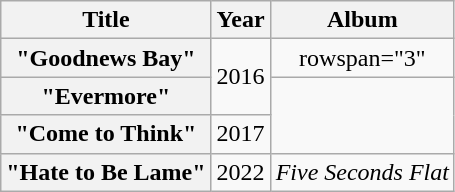<table class="wikitable plainrowheaders" style="text-align:center;">
<tr>
<th scope="col">Title</th>
<th scope="col">Year</th>
<th scope="col">Album</th>
</tr>
<tr>
<th scope="row">"Goodnews Bay"<br></th>
<td rowspan="2">2016</td>
<td>rowspan="3" </td>
</tr>
<tr>
<th scope="row">"Evermore"<br></th>
</tr>
<tr>
<th scope="row">"Come to Think"<br></th>
<td>2017</td>
</tr>
<tr>
<th scope="row">"Hate to Be Lame"<br></th>
<td>2022</td>
<td><em>Five Seconds Flat</em></td>
</tr>
</table>
